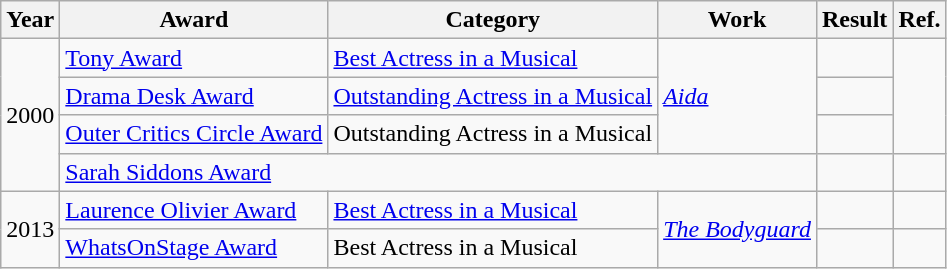<table class="wikitable">
<tr>
<th>Year</th>
<th>Award</th>
<th>Category</th>
<th>Work</th>
<th>Result</th>
<th>Ref.</th>
</tr>
<tr>
<td rowspan="4">2000</td>
<td><a href='#'>Tony Award</a></td>
<td><a href='#'>Best Actress in a Musical</a></td>
<td rowspan="3"><em><a href='#'>Aida</a></em></td>
<td></td>
<td rowspan="3"></td>
</tr>
<tr>
<td><a href='#'>Drama Desk Award</a></td>
<td><a href='#'>Outstanding Actress in a Musical</a></td>
<td></td>
</tr>
<tr>
<td><a href='#'>Outer Critics Circle Award</a></td>
<td>Outstanding Actress in a Musical</td>
<td></td>
</tr>
<tr>
<td colspan="3"><a href='#'>Sarah Siddons Award</a></td>
<td></td>
<td></td>
</tr>
<tr>
<td rowspan="2">2013</td>
<td><a href='#'>Laurence Olivier Award</a></td>
<td><a href='#'>Best Actress in a Musical</a></td>
<td rowspan="2"><em><a href='#'>The Bodyguard</a></em></td>
<td></td>
<td></td>
</tr>
<tr>
<td><a href='#'>WhatsOnStage Award</a></td>
<td>Best Actress in a Musical</td>
<td></td>
<td></td>
</tr>
</table>
